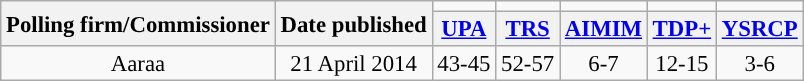<table class="wikitable" style="text-align:center;font-size:95%;line-height:16px;">
<tr>
<th rowspan="2" class="wikitable">Polling firm/Commissioner</th>
<th rowspan="2" class="wikitable">Date published</th>
<td></td>
<td></td>
<td></td>
<td></td>
<td></td>
</tr>
<tr>
<th><a href='#'>UPA</a></th>
<th><a href='#'>TRS</a></th>
<th><a href='#'>AIMIM</a></th>
<th><a href='#'>TDP+</a></th>
<th><a href='#'>YSRCP</a></th>
</tr>
<tr>
<td>Aaraa</td>
<td>21 April 2014</td>
<td>43-45</td>
<td style="background:">52-57</td>
<td>6-7</td>
<td>12-15</td>
<td>3-6</td>
</tr>
</table>
